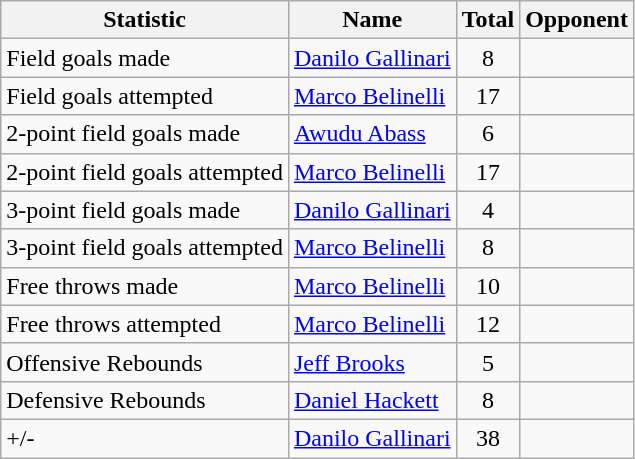<table class=wikitable>
<tr>
<th>Statistic</th>
<th>Name</th>
<th>Total</th>
<th>Opponent</th>
</tr>
<tr>
<td>Field goals made</td>
<td><a href='#'>Danilo Gallinari</a></td>
<td align=center>8</td>
<td></td>
</tr>
<tr>
<td>Field goals attempted</td>
<td><a href='#'>Marco Belinelli</a></td>
<td align=center>17</td>
<td></td>
</tr>
<tr>
<td>2-point field goals made</td>
<td><a href='#'>Awudu Abass</a></td>
<td align=center>6</td>
<td></td>
</tr>
<tr>
<td>2-point field goals attempted</td>
<td><a href='#'>Marco Belinelli</a></td>
<td align=center>17</td>
<td></td>
</tr>
<tr>
<td>3-point field goals made</td>
<td><a href='#'>Danilo Gallinari</a></td>
<td align=center>4</td>
<td></td>
</tr>
<tr>
<td>3-point field goals attempted</td>
<td><a href='#'>Marco Belinelli</a></td>
<td align=center>8</td>
<td></td>
</tr>
<tr>
<td>Free throws made</td>
<td><a href='#'>Marco Belinelli</a></td>
<td align=center>10</td>
<td></td>
</tr>
<tr>
<td>Free throws attempted</td>
<td><a href='#'>Marco Belinelli</a></td>
<td align=center>12</td>
<td></td>
</tr>
<tr>
<td>Offensive Rebounds</td>
<td><a href='#'>Jeff Brooks</a></td>
<td align=center>5</td>
<td></td>
</tr>
<tr>
<td>Defensive Rebounds</td>
<td><a href='#'>Daniel Hackett</a></td>
<td align=center>8</td>
<td></td>
</tr>
<tr>
<td>+/-</td>
<td><a href='#'>Danilo Gallinari</a></td>
<td align=center>38</td>
<td></td>
</tr>
</table>
